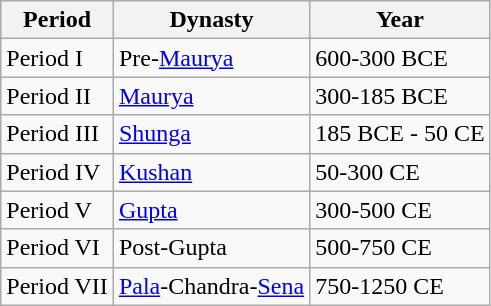<table class="wikitable">
<tr>
<th>Period</th>
<th>Dynasty</th>
<th>Year</th>
</tr>
<tr>
<td>Period I</td>
<td>Pre-<a href='#'>Maurya</a></td>
<td>600-300 BCE</td>
</tr>
<tr>
<td>Period II</td>
<td><a href='#'>Maurya</a></td>
<td>300-185 BCE</td>
</tr>
<tr>
<td>Period III</td>
<td><a href='#'>Shunga</a></td>
<td>185 BCE - 50 CE</td>
</tr>
<tr>
<td>Period IV</td>
<td><a href='#'>Kushan</a></td>
<td>50-300 CE</td>
</tr>
<tr>
<td>Period V</td>
<td><a href='#'>Gupta</a></td>
<td>300-500 CE</td>
</tr>
<tr>
<td>Period VI</td>
<td>Post-Gupta</td>
<td>500-750 CE</td>
</tr>
<tr>
<td>Period VII</td>
<td><a href='#'>Pala</a>-Chandra-<a href='#'>Sena</a></td>
<td>750-1250 CE</td>
</tr>
</table>
